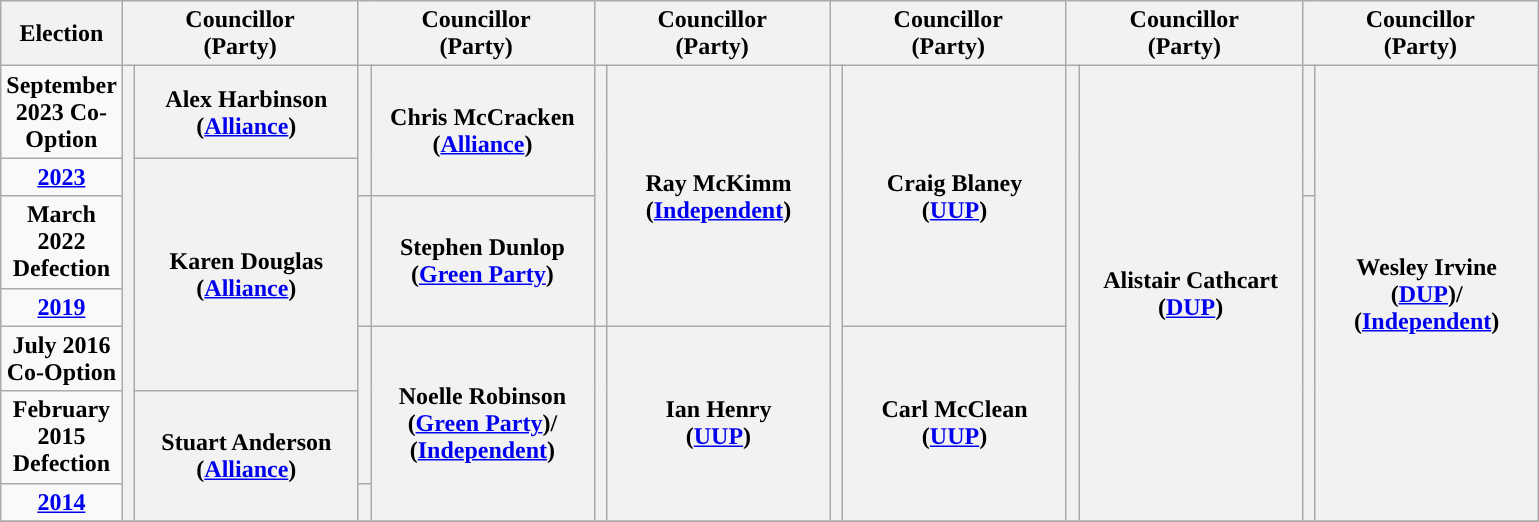<table class="wikitable" style="text-align:center">
<tr>
<th scope="col" width="50">Election</th>
<th scope="col" width="150" colspan = "2">Councillor<br> (Party)</th>
<th scope="col" width="150" colspan = "2">Councillor<br> (Party)</th>
<th scope="col" width="150" colspan = "2">Councillor<br> (Party)</th>
<th scope="col" width="150" colspan = "2">Councillor<br> (Party)</th>
<th scope="col" width="150" colspan = "2">Councillor<br> (Party)</th>
<th scope="col" width="150" colspan = "2">Councillor<br> (Party)</th>
</tr>
<tr>
<td><strong>September 2023 Co-Option</strong></td>
<th rowspan="7" width="1" style="background-color: "></th>
<th rowspan = "1">Alex Harbinson <br> (<a href='#'>Alliance</a>)</th>
<th rowspan="2" width="1" style="background-color: "></th>
<th rowspan = "2">Chris McCracken <br> (<a href='#'>Alliance</a>)</th>
<th rowspan="4" width="1" style="background-color: "></th>
<th rowspan = "4">Ray McKimm <br> (<a href='#'>Independent</a>)</th>
<th rowspan="7" width="1" style="background-color: "></th>
<th rowspan = "4">Craig Blaney <br> (<a href='#'>UUP</a>)</th>
<th rowspan="7" width="1" style="background-color: "></th>
<th rowspan = "7">Alistair Cathcart <br> (<a href='#'>DUP</a>)</th>
<th rowspan="2" width="1" style="background-color: "></th>
<th rowspan = "7">Wesley Irvine <br> (<a href='#'>DUP</a>)/ <br> (<a href='#'>Independent</a>)</th>
</tr>
<tr>
<td><strong><a href='#'>2023</a></strong></td>
<th rowspan = "4">Karen Douglas <br> (<a href='#'>Alliance</a>)</th>
</tr>
<tr>
<td><strong>March 2022 Defection</strong></td>
<th rowspan="2" width="1" style="background-color: "></th>
<th rowspan = "2">Stephen Dunlop <br> (<a href='#'>Green Party</a>)</th>
<th rowspan="5" width="1" style="background-color: "></th>
</tr>
<tr>
<td><strong><a href='#'>2019</a></strong></td>
</tr>
<tr>
<td><strong>July 2016 Co-Option</strong></td>
<th rowspan="2" width="1" style="background-color: "></th>
<th rowspan = "3">Noelle Robinson <br> (<a href='#'>Green Party</a>)/ <br> (<a href='#'>Independent</a>)</th>
<th rowspan="3" width="1" style="background-color: "></th>
<th rowspan = "3">Ian Henry <br> (<a href='#'>UUP</a>)</th>
<th rowspan = "3">Carl McClean <br> (<a href='#'>UUP</a>)</th>
</tr>
<tr>
<td><strong>February 2015 Defection</strong></td>
<th rowspan = "2">Stuart Anderson <br> (<a href='#'>Alliance</a>)</th>
</tr>
<tr>
<td><strong><a href='#'>2014</a></strong></td>
<th rowspan="1" width="1" style="background-color: "></th>
</tr>
<tr>
</tr>
</table>
